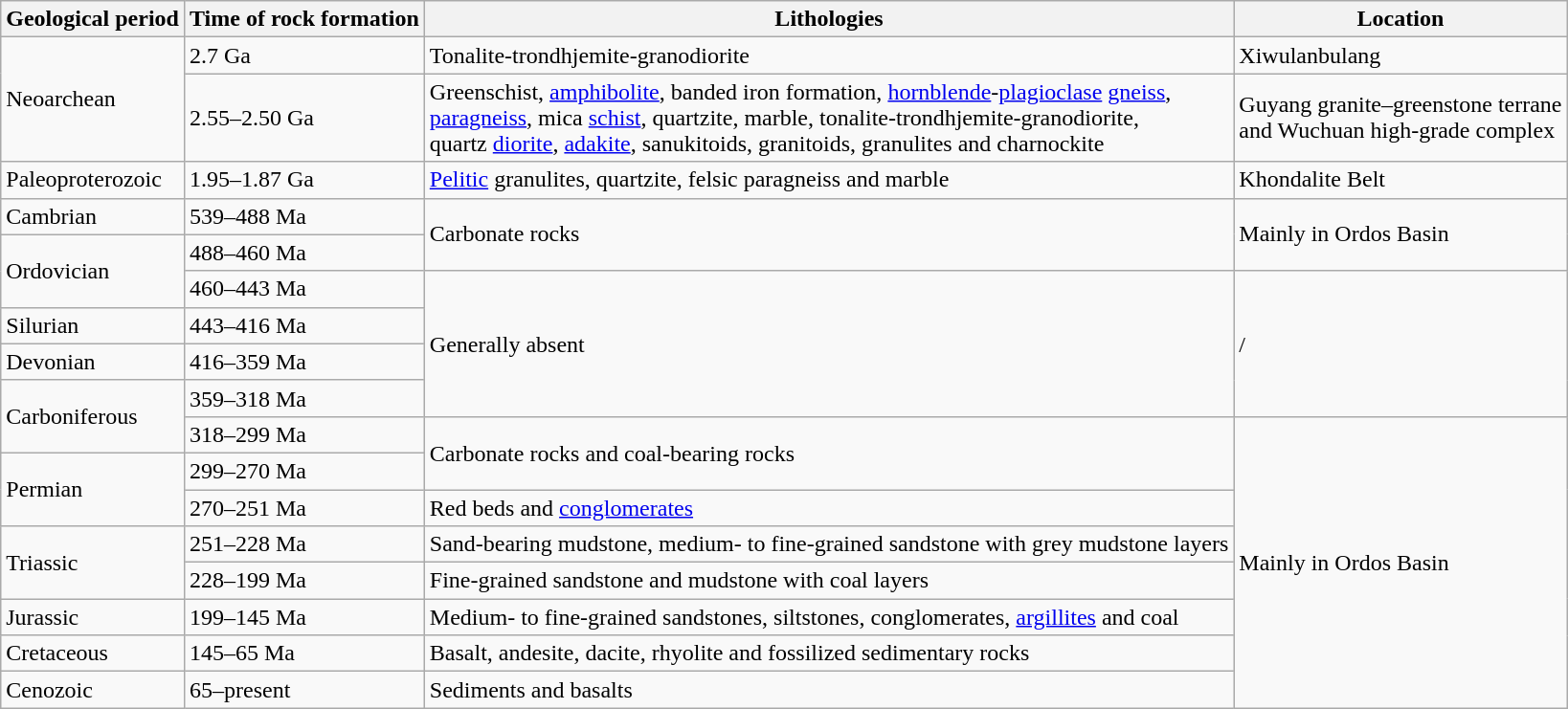<table class="wikitable">
<tr>
<th>Geological period</th>
<th>Time of rock formation</th>
<th>Lithologies</th>
<th>Location</th>
</tr>
<tr>
<td rowspan="2">Neoarchean</td>
<td>2.7 Ga</td>
<td>Tonalite-trondhjemite-granodiorite</td>
<td>Xiwulanbulang</td>
</tr>
<tr>
<td>2.55–2.50 Ga</td>
<td>Greenschist, <a href='#'>amphibolite</a>, banded iron formation, <a href='#'>hornblende</a>-<a href='#'>plagioclase</a> <a href='#'>gneiss</a>,<br><a href='#'>paragneiss</a>, mica <a href='#'>schist</a>, quartzite, marble, tonalite-trondhjemite-granodiorite,<br>quartz <a href='#'>diorite</a>, <a href='#'>adakite</a>, sanukitoids, granitoids, granulites and charnockite</td>
<td>Guyang granite–greenstone terrane<br>and Wuchuan high-grade complex</td>
</tr>
<tr>
<td>Paleoproterozoic</td>
<td>1.95–1.87 Ga</td>
<td><a href='#'>Pelitic</a> granulites, quartzite, felsic paragneiss and marble</td>
<td>Khondalite Belt</td>
</tr>
<tr>
<td>Cambrian</td>
<td>539–488 Ma</td>
<td rowspan="2">Carbonate rocks</td>
<td rowspan="2">Mainly in Ordos Basin</td>
</tr>
<tr>
<td rowspan="2">Ordovician</td>
<td>488–460 Ma</td>
</tr>
<tr>
<td>460–443 Ma</td>
<td rowspan="4">Generally absent</td>
<td rowspan="4">/</td>
</tr>
<tr>
<td>Silurian</td>
<td>443–416 Ma</td>
</tr>
<tr>
<td>Devonian</td>
<td>416–359 Ma</td>
</tr>
<tr>
<td rowspan="2">Carboniferous</td>
<td>359–318 Ma</td>
</tr>
<tr>
<td>318–299 Ma</td>
<td rowspan="2">Carbonate rocks and coal-bearing rocks</td>
<td rowspan="8">Mainly in Ordos Basin</td>
</tr>
<tr>
<td rowspan="2">Permian</td>
<td>299–270 Ma</td>
</tr>
<tr>
<td>270–251 Ma</td>
<td>Red beds and <a href='#'>conglomerates</a></td>
</tr>
<tr>
<td rowspan="2">Triassic</td>
<td>251–228 Ma</td>
<td>Sand-bearing mudstone, medium- to fine-grained sandstone with grey mudstone layers</td>
</tr>
<tr>
<td>228–199 Ma</td>
<td>Fine-grained sandstone and mudstone with coal layers</td>
</tr>
<tr>
<td>Jurassic</td>
<td>199–145 Ma</td>
<td>Medium- to fine-grained sandstones, siltstones, conglomerates, <a href='#'>argillites</a> and coal</td>
</tr>
<tr>
<td>Cretaceous</td>
<td>145–65 Ma</td>
<td>Basalt, andesite, dacite, rhyolite and fossilized sedimentary rocks</td>
</tr>
<tr>
<td>Cenozoic</td>
<td>65–present</td>
<td>Sediments and basalts</td>
</tr>
</table>
